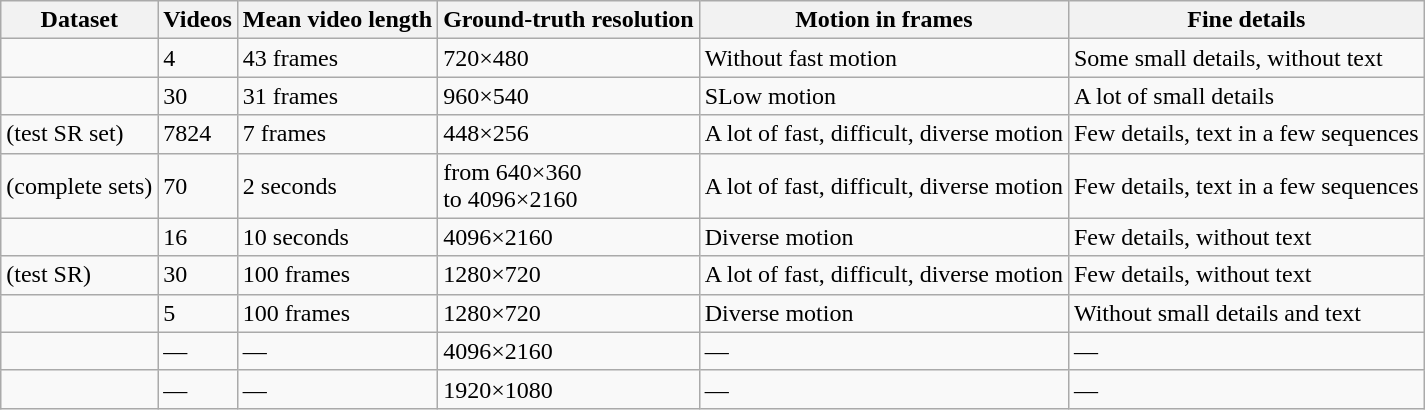<table class="wikitable">
<tr>
<th>Dataset</th>
<th>Videos</th>
<th>Mean video length</th>
<th>Ground-truth resolution</th>
<th>Motion in frames</th>
<th>Fine details</th>
</tr>
<tr>
<td></td>
<td>4</td>
<td>43 frames</td>
<td>720×480</td>
<td>Without fast motion</td>
<td>Some small details, without text</td>
</tr>
<tr>
<td></td>
<td>30</td>
<td>31 frames</td>
<td>960×540</td>
<td>SLow motion</td>
<td>A lot of small details</td>
</tr>
<tr>
<td> (test SR set)</td>
<td>7824</td>
<td>7 frames</td>
<td>448×256</td>
<td>A lot of fast, difficult, diverse motion</td>
<td>Few details, text in a few sequences</td>
</tr>
<tr>
<td> (complete sets)</td>
<td>70</td>
<td>2 seconds</td>
<td>from 640×360 <br> to 4096×2160</td>
<td>A lot of fast, difficult, diverse motion</td>
<td>Few details, text in a few sequences</td>
</tr>
<tr>
<td></td>
<td>16</td>
<td>10 seconds</td>
<td>4096×2160</td>
<td>Diverse motion</td>
<td>Few details, without text</td>
</tr>
<tr>
<td> (test SR)</td>
<td>30</td>
<td>100 frames</td>
<td>1280×720</td>
<td>A lot of fast, difficult, diverse motion</td>
<td>Few details, without text</td>
</tr>
<tr>
<td></td>
<td>5</td>
<td>100 frames</td>
<td>1280×720</td>
<td>Diverse motion</td>
<td>Without small details and text</td>
</tr>
<tr>
<td></td>
<td>—</td>
<td>—</td>
<td>4096×2160</td>
<td>—</td>
<td>—</td>
</tr>
<tr>
<td></td>
<td>—</td>
<td>—</td>
<td>1920×1080</td>
<td>—</td>
<td>—</td>
</tr>
</table>
